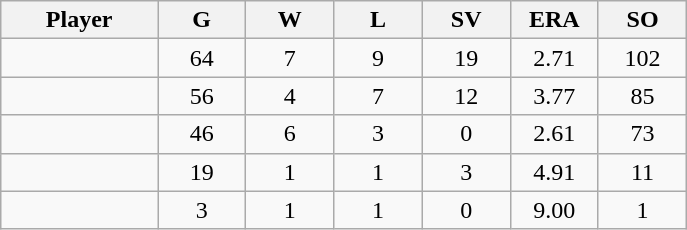<table class="wikitable sortable">
<tr>
<th bgcolor="#DDDDFF" width="16%">Player</th>
<th bgcolor="#DDDDFF" width="9%">G</th>
<th bgcolor="#DDDDFF" width="9%">W</th>
<th bgcolor="#DDDDFF" width="9%">L</th>
<th bgcolor="#DDDDFF" width="9%">SV</th>
<th bgcolor="#DDDDFF" width="9%">ERA</th>
<th bgcolor="#DDDDFF" width="9%">SO</th>
</tr>
<tr align="center">
<td></td>
<td>64</td>
<td>7</td>
<td>9</td>
<td>19</td>
<td>2.71</td>
<td>102</td>
</tr>
<tr align="center">
<td></td>
<td>56</td>
<td>4</td>
<td>7</td>
<td>12</td>
<td>3.77</td>
<td>85</td>
</tr>
<tr align="center">
<td></td>
<td>46</td>
<td>6</td>
<td>3</td>
<td>0</td>
<td>2.61</td>
<td>73</td>
</tr>
<tr align="center">
<td></td>
<td>19</td>
<td>1</td>
<td>1</td>
<td>3</td>
<td>4.91</td>
<td>11</td>
</tr>
<tr align="center">
<td></td>
<td>3</td>
<td>1</td>
<td>1</td>
<td>0</td>
<td>9.00</td>
<td>1</td>
</tr>
</table>
